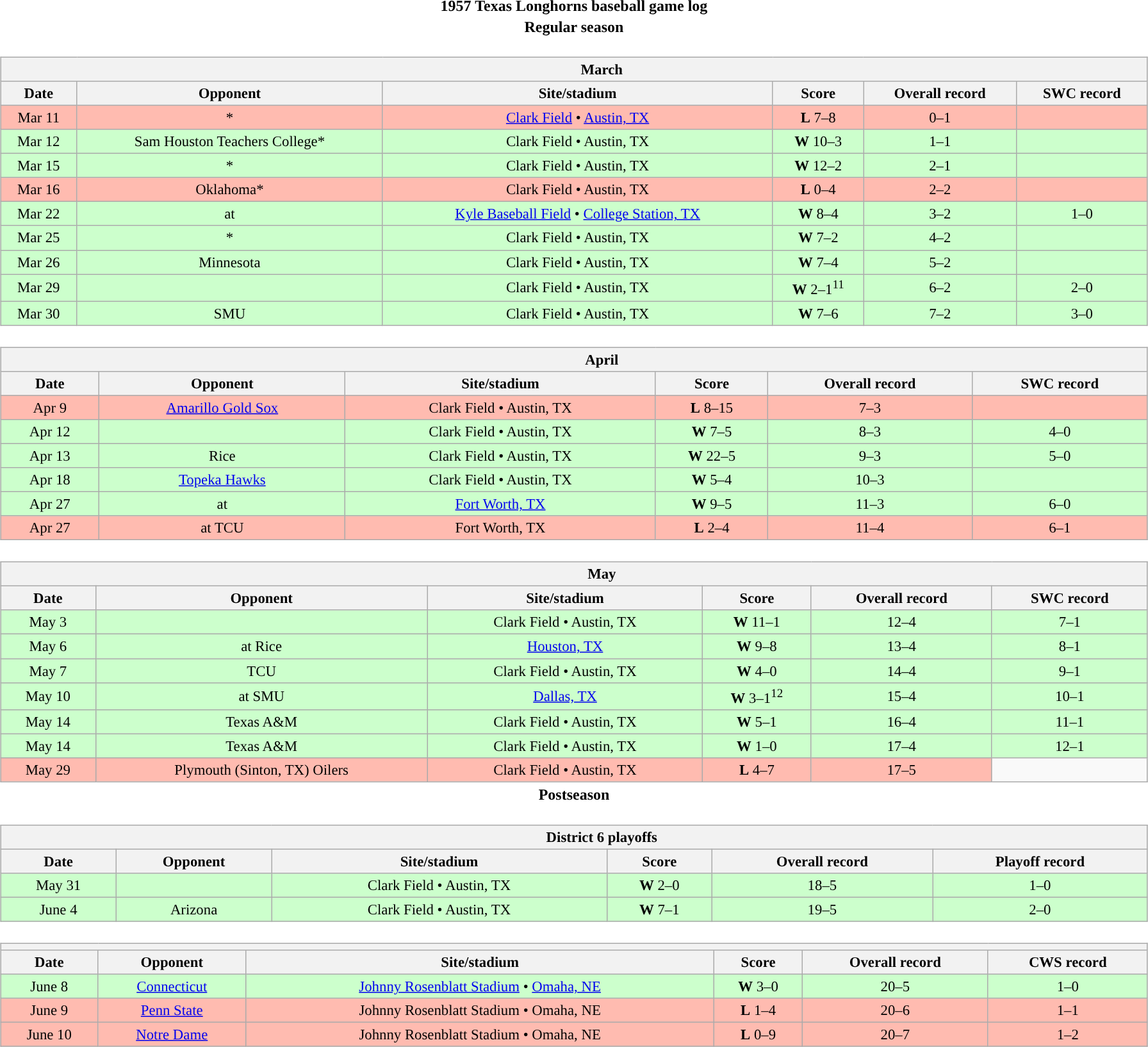<table class="toccolours" width=95% style="margin:1.5em auto; text-align:center;">
<tr>
<th colspan=2>1957 Texas Longhorns baseball game log</th>
</tr>
<tr>
<th colspan=2>Regular season</th>
</tr>
<tr valign="top">
<td><br><table class="wikitable collapsible collapsed" style="margin:auto; font-size:95%; width:100%">
<tr>
<th colspan=11 style="padding-left:4em;">March</th>
</tr>
<tr>
<th>Date</th>
<th>Opponent</th>
<th>Site/stadium</th>
<th>Score</th>
<th>Overall record</th>
<th>SWC record</th>
</tr>
<tr bgcolor=ffbbb>
<td>Mar 11</td>
<td>*</td>
<td><a href='#'>Clark Field</a> • <a href='#'>Austin, TX</a></td>
<td><strong>L</strong> 7–8</td>
<td>0–1</td>
<td></td>
</tr>
<tr bgcolor=ccffcc>
<td>Mar 12</td>
<td>Sam Houston Teachers College*</td>
<td>Clark Field • Austin, TX</td>
<td><strong>W</strong> 10–3</td>
<td>1–1</td>
<td></td>
</tr>
<tr bgcolor=ccffcc>
<td>Mar 15</td>
<td>*</td>
<td>Clark Field • Austin, TX</td>
<td><strong>W</strong> 12–2</td>
<td>2–1</td>
<td></td>
</tr>
<tr bgcolor=ffbbb>
<td>Mar 16</td>
<td>Oklahoma*</td>
<td>Clark Field • Austin, TX</td>
<td><strong>L</strong> 0–4</td>
<td>2–2</td>
<td></td>
</tr>
<tr bgcolor=ccffcc>
<td>Mar 22</td>
<td>at </td>
<td><a href='#'>Kyle Baseball Field</a> • <a href='#'>College Station, TX</a></td>
<td><strong>W</strong> 8–4</td>
<td>3–2</td>
<td>1–0</td>
</tr>
<tr bgcolor=ccffcc>
<td>Mar 25</td>
<td>*</td>
<td>Clark Field • Austin, TX</td>
<td><strong>W</strong> 7–2</td>
<td>4–2</td>
<td></td>
</tr>
<tr bgcolor=ccffcc>
<td>Mar 26</td>
<td>Minnesota</td>
<td>Clark Field • Austin, TX</td>
<td><strong>W</strong> 7–4</td>
<td>5–2</td>
<td></td>
</tr>
<tr bgcolor=ccffcc>
<td>Mar 29</td>
<td></td>
<td>Clark Field • Austin, TX</td>
<td><strong>W</strong> 2–1<sup>11</sup></td>
<td>6–2</td>
<td>2–0</td>
</tr>
<tr bgcolor=ccffcc>
<td>Mar 30</td>
<td>SMU</td>
<td>Clark Field • Austin, TX</td>
<td><strong>W</strong> 7–6</td>
<td>7–2</td>
<td>3–0</td>
</tr>
</table>
</td>
</tr>
<tr>
<td><br><table class="wikitable collapsible collapsed" style="margin:auto; font-size:95%; width:100%">
<tr>
<th colspan=11 style="padding-left:4em;">April</th>
</tr>
<tr>
<th>Date</th>
<th>Opponent</th>
<th>Site/stadium</th>
<th>Score</th>
<th>Overall record</th>
<th>SWC record</th>
</tr>
<tr bgcolor=ffbbb>
<td>Apr 9</td>
<td><a href='#'>Amarillo Gold Sox</a></td>
<td>Clark Field • Austin, TX</td>
<td><strong>L</strong> 8–15</td>
<td>7–3</td>
<td></td>
</tr>
<tr bgcolor=ccffcc>
<td>Apr 12</td>
<td></td>
<td>Clark Field • Austin, TX</td>
<td><strong>W</strong> 7–5</td>
<td>8–3</td>
<td>4–0</td>
</tr>
<tr bgcolor=ccffcc>
<td>Apr 13</td>
<td>Rice</td>
<td>Clark Field • Austin, TX</td>
<td><strong>W</strong> 22–5</td>
<td>9–3</td>
<td>5–0</td>
</tr>
<tr bgcolor=ccffcc>
<td>Apr 18</td>
<td><a href='#'>Topeka Hawks</a></td>
<td>Clark Field • Austin, TX</td>
<td><strong>W</strong> 5–4</td>
<td>10–3</td>
<td></td>
</tr>
<tr bgcolor=ccffcc>
<td>Apr 27</td>
<td>at </td>
<td><a href='#'>Fort Worth, TX</a></td>
<td><strong>W</strong> 9–5</td>
<td>11–3</td>
<td>6–0</td>
</tr>
<tr bgcolor=ffbbb>
<td>Apr 27</td>
<td>at TCU</td>
<td>Fort Worth, TX</td>
<td><strong>L</strong> 2–4</td>
<td>11–4</td>
<td>6–1</td>
</tr>
</table>
</td>
</tr>
<tr>
<td><br><table class="wikitable collapsible collapsed" style="margin:auto; font-size:95%; width:100%">
<tr>
<th colspan=11 style="padding-left:4em;">May</th>
</tr>
<tr>
<th>Date</th>
<th>Opponent</th>
<th>Site/stadium</th>
<th>Score</th>
<th>Overall record</th>
<th>SWC record</th>
</tr>
<tr bgcolor=ccffcc>
<td>May 3</td>
<td></td>
<td>Clark Field • Austin, TX</td>
<td><strong>W</strong> 11–1</td>
<td>12–4</td>
<td>7–1</td>
</tr>
<tr bgcolor=ccffcc>
<td>May 6</td>
<td>at Rice</td>
<td><a href='#'>Houston, TX</a></td>
<td><strong>W</strong> 9–8</td>
<td>13–4</td>
<td>8–1</td>
</tr>
<tr bgcolor=ccffcc>
<td>May 7</td>
<td>TCU</td>
<td>Clark Field • Austin, TX</td>
<td><strong>W</strong> 4–0</td>
<td>14–4</td>
<td>9–1</td>
</tr>
<tr bgcolor=ccffcc>
<td>May 10</td>
<td>at SMU</td>
<td><a href='#'>Dallas, TX</a></td>
<td><strong>W</strong> 3–1<sup>12</sup></td>
<td>15–4</td>
<td>10–1</td>
</tr>
<tr bgcolor=ccffcc>
<td>May 14</td>
<td>Texas A&M</td>
<td>Clark Field • Austin, TX</td>
<td><strong>W</strong> 5–1</td>
<td>16–4</td>
<td>11–1</td>
</tr>
<tr bgcolor=ccffcc>
<td>May 14</td>
<td>Texas A&M</td>
<td>Clark Field • Austin, TX</td>
<td><strong>W</strong> 1–0</td>
<td>17–4</td>
<td>12–1</td>
</tr>
<tr bgcolor=ffbbb>
<td>May 29</td>
<td>Plymouth (Sinton, TX) Oilers</td>
<td>Clark Field • Austin, TX</td>
<td><strong>L</strong> 4–7</td>
<td>17–5</td>
</tr>
</table>
</td>
</tr>
<tr>
<th colspan=2>Postseason</th>
</tr>
<tr valign="top">
<td><br><table class="wikitable collapsible collapsed" style="margin:auto; font-size:95%; width:100%">
<tr>
<th colspan=11 style="padding-left:4em;">District 6 playoffs</th>
</tr>
<tr>
<th>Date</th>
<th>Opponent</th>
<th>Site/stadium</th>
<th>Score</th>
<th>Overall record</th>
<th>Playoff record</th>
</tr>
<tr bgcolor=ccffcc>
<td>May 31</td>
<td></td>
<td>Clark Field • Austin, TX</td>
<td><strong>W</strong> 2–0</td>
<td>18–5</td>
<td>1–0</td>
</tr>
<tr bgcolor=ccffcc>
<td>June 4</td>
<td>Arizona</td>
<td>Clark Field • Austin, TX</td>
<td><strong>W</strong> 7–1</td>
<td>19–5</td>
<td>2–0</td>
</tr>
</table>
</td>
</tr>
<tr valign="top">
<td><br><table class="wikitable collapsible collapsed" style="margin:auto; font-size:95%; width:100%">
<tr>
<th colspan=11 style="padding-left:4em; "></th>
</tr>
<tr>
<th>Date</th>
<th>Opponent</th>
<th>Site/stadium</th>
<th>Score</th>
<th>Overall record</th>
<th>CWS record</th>
</tr>
<tr bgcolor=ccffcc>
<td>June 8</td>
<td><a href='#'>Connecticut</a></td>
<td><a href='#'>Johnny Rosenblatt Stadium</a> • <a href='#'>Omaha, NE</a></td>
<td><strong>W</strong> 3–0</td>
<td>20–5</td>
<td>1–0</td>
</tr>
<tr bgcolor=ffbbb>
<td>June 9</td>
<td><a href='#'>Penn State</a></td>
<td>Johnny Rosenblatt Stadium • Omaha, NE</td>
<td><strong>L</strong> 1–4</td>
<td>20–6</td>
<td>1–1</td>
</tr>
<tr bgcolor=ffbbb>
<td>June 10</td>
<td><a href='#'>Notre Dame</a></td>
<td>Johnny Rosenblatt Stadium • Omaha, NE</td>
<td><strong>L</strong> 0–9</td>
<td>20–7</td>
<td>1–2</td>
</tr>
</table>
</td>
</tr>
</table>
